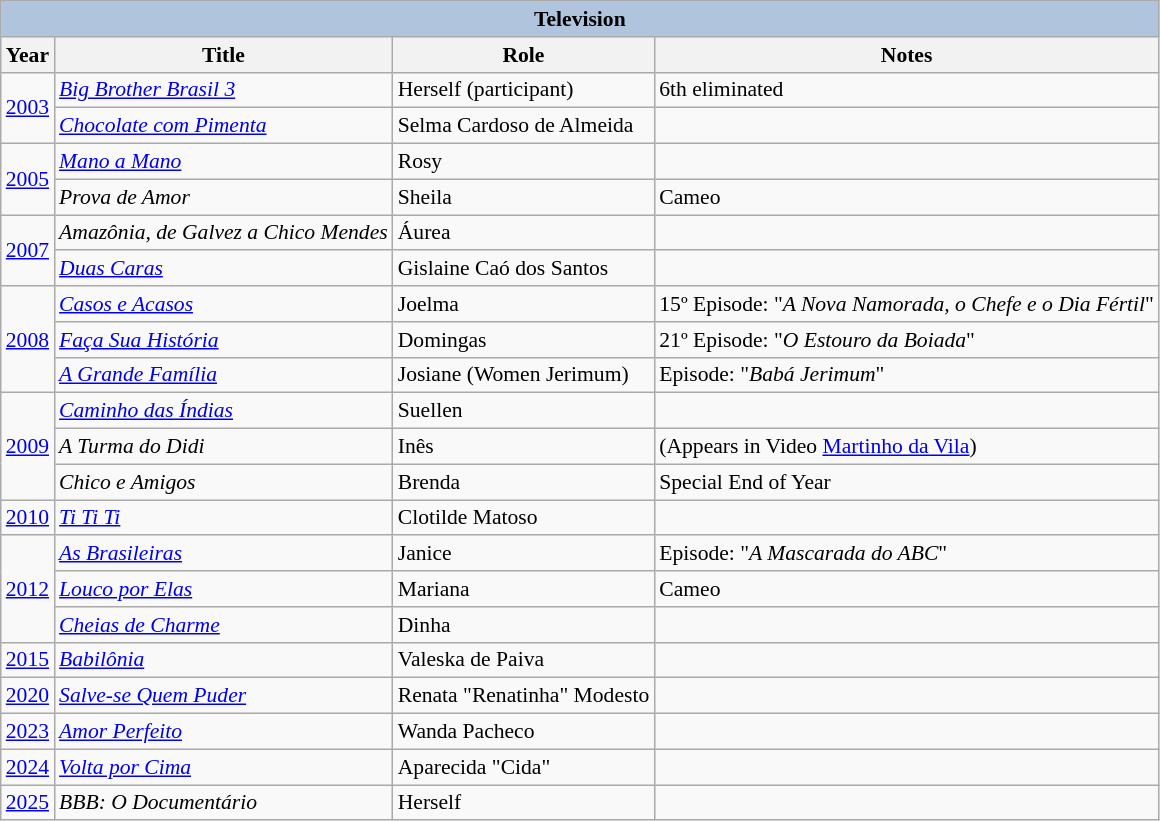<table class="wikitable" style="font-size: 90%;">
<tr>
<th colspan="4" style="background: LightSteelBlue;">Television</th>
</tr>
<tr>
<th>Year</th>
<th>Title</th>
<th>Role</th>
<th>Notes</th>
</tr>
<tr>
<td rowspan="2"><a href='#'>2003</a></td>
<td><em><a href='#'>Big Brother Brasil 3</a></em></td>
<td>Herself (participant)</td>
<td>6th eliminated</td>
</tr>
<tr>
<td><em><a href='#'>Chocolate com Pimenta</a></em></td>
<td>Selma Cardoso de Almeida</td>
<td></td>
</tr>
<tr>
<td rowspan="2"><a href='#'>2005</a></td>
<td><em><a href='#'>Mano a Mano</a></em></td>
<td>Rosy</td>
<td></td>
</tr>
<tr>
<td><em>Prova de Amor</em></td>
<td>Sheila</td>
<td>Cameo</td>
</tr>
<tr>
<td rowspan="2"><a href='#'>2007</a></td>
<td><em>Amazônia, de Galvez a Chico Mendes</em></td>
<td>Áurea</td>
<td></td>
</tr>
<tr>
<td><em><a href='#'>Duas Caras</a></em></td>
<td>Gislaine Caó dos Santos</td>
<td></td>
</tr>
<tr>
<td rowspan="3"><a href='#'>2008</a></td>
<td><em><a href='#'>Casos e Acasos</a></em></td>
<td>Joelma</td>
<td>15º Episode: "<em>A Nova Namorada, o Chefe e o Dia Fértil</em>"</td>
</tr>
<tr>
<td><em><a href='#'>Faça Sua História</a></em></td>
<td>Domingas</td>
<td>21º Episode: "<em>O Estouro da Boiada</em>"</td>
</tr>
<tr>
<td><em><a href='#'>A Grande Família</a></em></td>
<td>Josiane (Women Jerimum)</td>
<td>Episode: "<em>Babá Jerimum</em>"</td>
</tr>
<tr>
<td rowspan="3"><a href='#'>2009</a></td>
<td><em><a href='#'>Caminho das Índias</a></em></td>
<td>Suellen</td>
<td></td>
</tr>
<tr>
<td><em>A Turma do Didi</em></td>
<td>Inês</td>
<td>(Appears in Video <a href='#'>Martinho da Vila</a>)</td>
</tr>
<tr>
<td><em>Chico e Amigos</em></td>
<td>Brenda</td>
<td>Special End of Year</td>
</tr>
<tr>
<td><a href='#'>2010</a></td>
<td><em><a href='#'>Ti Ti Ti</a></em></td>
<td>Clotilde Matoso</td>
<td></td>
</tr>
<tr>
<td rowspan="3"><a href='#'>2012</a></td>
<td><em><a href='#'>As Brasileiras</a></em></td>
<td>Janice</td>
<td>Episode: "<em>A Mascarada do ABC</em>"</td>
</tr>
<tr>
<td><em><a href='#'>Louco por Elas</a></em></td>
<td>Mariana</td>
<td>Cameo</td>
</tr>
<tr>
<td><em><a href='#'>Cheias de Charme</a></em></td>
<td>Dinha</td>
<td></td>
</tr>
<tr>
<td><a href='#'>2015</a></td>
<td><em><a href='#'>Babilônia</a></em></td>
<td>Valeska de Paiva</td>
<td></td>
</tr>
<tr>
<td><a href='#'>2020</a></td>
<td><em><a href='#'>Salve-se Quem Puder</a></em></td>
<td>Renata "Renatinha" Modesto</td>
<td></td>
</tr>
<tr>
<td><a href='#'>2023</a></td>
<td><em><a href='#'>Amor Perfeito</a></em></td>
<td>Wanda Pacheco</td>
<td></td>
</tr>
<tr>
<td><a href='#'>2024</a></td>
<td><em><a href='#'>Volta por Cima</a></em></td>
<td>Aparecida "Cida"</td>
<td></td>
</tr>
<tr>
<td><a href='#'>2025</a></td>
<td><em>BBB: O Documentário</em></td>
<td>Herself</td>
<td></td>
</tr>
</table>
